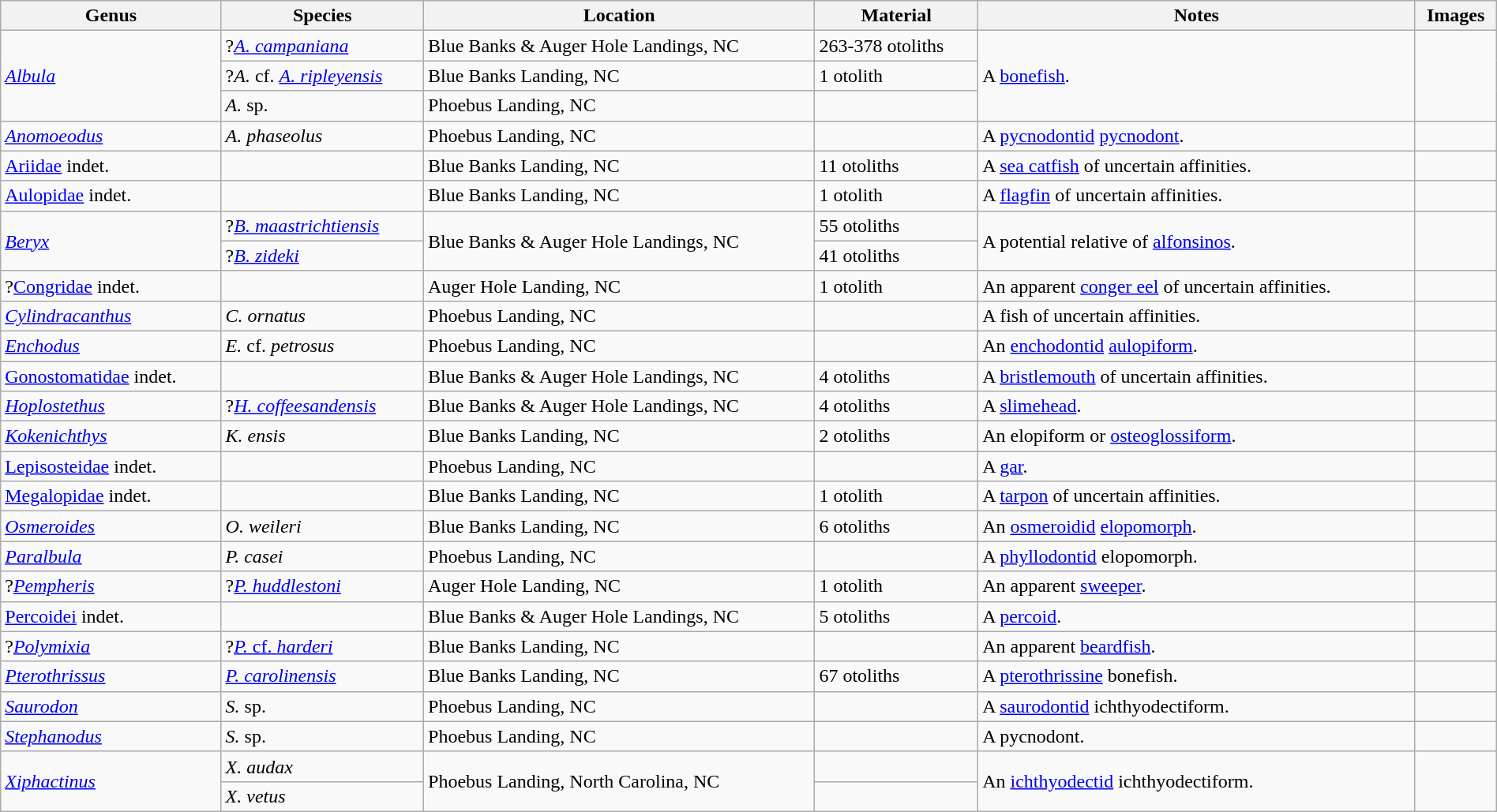<table class="wikitable" align="center" width="100%">
<tr>
<th>Genus</th>
<th>Species</th>
<th>Location</th>
<th>Material</th>
<th>Notes</th>
<th>Images</th>
</tr>
<tr>
<td rowspan="3"><em><a href='#'>Albula</a></em></td>
<td>?<em><a href='#'>A. campaniana</a></em></td>
<td>Blue Banks & Auger Hole Landings, NC</td>
<td>263-378 otoliths</td>
<td rowspan="3">A <a href='#'>bonefish</a>.</td>
<td rowspan="3"></td>
</tr>
<tr>
<td>?<em>A.</em> cf. <em><a href='#'>A. ripleyensis</a></em></td>
<td>Blue Banks Landing, NC</td>
<td>1 otolith</td>
</tr>
<tr>
<td><em>A.</em> sp.</td>
<td>Phoebus Landing, NC</td>
<td></td>
</tr>
<tr>
<td><em><a href='#'>Anomoeodus</a></em></td>
<td><em>A. phaseolus</em></td>
<td>Phoebus Landing, NC</td>
<td></td>
<td>A <a href='#'>pycnodontid</a> <a href='#'>pycnodont</a>.</td>
<td></td>
</tr>
<tr>
<td><a href='#'>Ariidae</a> indet.</td>
<td></td>
<td>Blue Banks Landing, NC</td>
<td>11 otoliths</td>
<td>A <a href='#'>sea catfish</a> of uncertain affinities.</td>
<td></td>
</tr>
<tr>
<td><a href='#'>Aulopidae</a> indet.</td>
<td></td>
<td>Blue Banks Landing, NC</td>
<td>1 otolith</td>
<td>A <a href='#'>flagfin</a> of uncertain affinities.</td>
<td></td>
</tr>
<tr>
<td rowspan="2"><em><a href='#'>Beryx</a></em></td>
<td>?<em><a href='#'>B. maastrichtiensis</a></em></td>
<td rowspan="2">Blue Banks & Auger Hole Landings, NC</td>
<td>55 otoliths</td>
<td rowspan="2">A potential relative of <a href='#'>alfonsinos</a>.</td>
<td rowspan="2"></td>
</tr>
<tr>
<td>?<em><a href='#'>B. zideki</a></em></td>
<td>41 otoliths</td>
</tr>
<tr>
<td>?<a href='#'>Congridae</a> indet.</td>
<td></td>
<td>Auger Hole Landing, NC</td>
<td>1 otolith</td>
<td>An apparent <a href='#'>conger eel</a> of uncertain affinities.</td>
<td></td>
</tr>
<tr>
<td><em><a href='#'>Cylindracanthus</a></em></td>
<td><em>C. ornatus</em></td>
<td>Phoebus Landing, NC</td>
<td></td>
<td>A fish of uncertain affinities.</td>
<td></td>
</tr>
<tr>
<td><em><a href='#'>Enchodus</a></em></td>
<td><em>E.</em> cf. <em>petrosus</em></td>
<td>Phoebus Landing, NC</td>
<td></td>
<td>An <a href='#'>enchodontid</a> <a href='#'>aulopiform</a>.</td>
<td></td>
</tr>
<tr>
<td><a href='#'>Gonostomatidae</a> indet.</td>
<td></td>
<td>Blue Banks & Auger Hole Landings, NC</td>
<td>4 otoliths</td>
<td>A <a href='#'>bristlemouth</a> of uncertain affinities.</td>
<td></td>
</tr>
<tr>
<td><em><a href='#'>Hoplostethus</a></em></td>
<td>?<em><a href='#'>H. coffeesandensis</a></em></td>
<td>Blue Banks & Auger Hole Landings, NC</td>
<td>4 otoliths</td>
<td>A <a href='#'>slimehead</a>.</td>
<td></td>
</tr>
<tr>
<td><em><a href='#'>Kokenichthys</a></em></td>
<td><em>K. ensis</em></td>
<td>Blue Banks Landing, NC</td>
<td>2 otoliths</td>
<td>An elopiform or <a href='#'>osteoglossiform</a>.</td>
<td></td>
</tr>
<tr>
<td><a href='#'>Lepisosteidae</a> indet.</td>
<td></td>
<td>Phoebus Landing, NC</td>
<td></td>
<td>A <a href='#'>gar</a>.</td>
<td></td>
</tr>
<tr>
<td><a href='#'>Megalopidae</a> indet.</td>
<td></td>
<td>Blue Banks Landing, NC</td>
<td>1 otolith</td>
<td>A <a href='#'>tarpon</a> of uncertain affinities.</td>
<td></td>
</tr>
<tr>
<td><em><a href='#'>Osmeroides</a></em></td>
<td><em>O. weileri</em></td>
<td>Blue Banks Landing, NC</td>
<td>6 otoliths</td>
<td>An <a href='#'>osmeroidid</a> <a href='#'>elopomorph</a>.</td>
<td></td>
</tr>
<tr>
<td><em><a href='#'>Paralbula</a></em></td>
<td><em>P. casei</em></td>
<td>Phoebus Landing, NC</td>
<td></td>
<td>A <a href='#'>phyllodontid</a> elopomorph.</td>
<td></td>
</tr>
<tr>
<td>?<em><a href='#'>Pempheris</a></em></td>
<td>?<em><a href='#'>P. huddlestoni</a></em></td>
<td>Auger Hole Landing, NC</td>
<td>1 otolith</td>
<td>An apparent <a href='#'>sweeper</a>.</td>
<td></td>
</tr>
<tr>
<td><a href='#'>Percoidei</a> indet.</td>
<td></td>
<td>Blue Banks & Auger Hole Landings, NC</td>
<td>5 otoliths</td>
<td>A <a href='#'>percoid</a>.</td>
<td></td>
</tr>
<tr>
<td>?<em><a href='#'>Polymixia</a></em></td>
<td>?<a href='#'><em>P.</em> cf. <em>harderi</em></a></td>
<td>Blue Banks Landing, NC</td>
<td></td>
<td>An apparent <a href='#'>beardfish</a>.</td>
<td></td>
</tr>
<tr>
<td><em><a href='#'>Pterothrissus</a></em></td>
<td><em><a href='#'>P. carolinensis</a></em></td>
<td>Blue Banks Landing, NC</td>
<td>67 otoliths</td>
<td>A <a href='#'>pterothrissine</a> bonefish.</td>
<td></td>
</tr>
<tr>
<td><em><a href='#'>Saurodon</a></em></td>
<td><em>S.</em> sp.</td>
<td>Phoebus Landing, NC</td>
<td></td>
<td>A <a href='#'>saurodontid</a> ichthyodectiform.</td>
<td></td>
</tr>
<tr>
<td><em><a href='#'>Stephanodus</a></em></td>
<td><em>S.</em> sp.</td>
<td>Phoebus Landing, NC</td>
<td></td>
<td>A pycnodont.</td>
<td></td>
</tr>
<tr>
<td rowspan="2"><em><a href='#'>Xiphactinus</a></em></td>
<td><em>X. audax</em></td>
<td rowspan="2">Phoebus Landing, North Carolina, NC</td>
<td></td>
<td rowspan="2">An <a href='#'>ichthyodectid</a> ichthyodectiform.</td>
<td rowspan="2"></td>
</tr>
<tr>
<td><em>X. vetus</em></td>
<td></td>
</tr>
</table>
